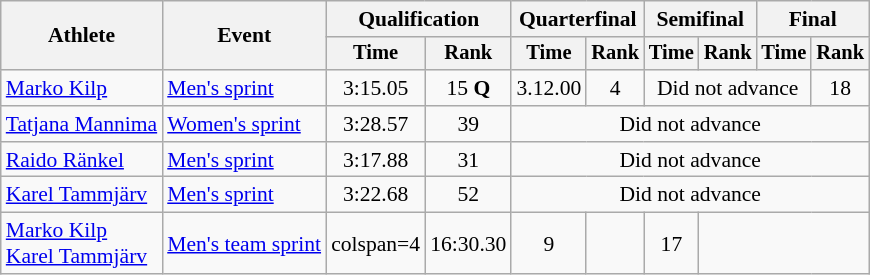<table class="wikitable" style="font-size:90%">
<tr>
<th rowspan="2">Athlete</th>
<th rowspan="2">Event</th>
<th colspan="2">Qualification</th>
<th colspan="2">Quarterfinal</th>
<th colspan="2">Semifinal</th>
<th colspan="2">Final</th>
</tr>
<tr style="font-size:95%">
<th>Time</th>
<th>Rank</th>
<th>Time</th>
<th>Rank</th>
<th>Time</th>
<th>Rank</th>
<th>Time</th>
<th>Rank</th>
</tr>
<tr align=center>
<td align=left><a href='#'>Marko Kilp</a></td>
<td align=left><a href='#'>Men's sprint</a></td>
<td>3:15.05</td>
<td>15 <strong>Q</strong></td>
<td>3.12.00</td>
<td>4</td>
<td colspan=3>Did not advance</td>
<td>18</td>
</tr>
<tr align=center>
<td align=left><a href='#'>Tatjana Mannima</a></td>
<td align=left><a href='#'>Women's sprint</a></td>
<td>3:28.57</td>
<td>39</td>
<td colspan=6>Did not advance</td>
</tr>
<tr align=center>
<td align=left><a href='#'>Raido Ränkel</a></td>
<td align=left><a href='#'>Men's sprint</a></td>
<td>3:17.88</td>
<td>31</td>
<td colspan=6>Did not advance</td>
</tr>
<tr align=center>
<td align=left><a href='#'>Karel Tammjärv</a></td>
<td align=left><a href='#'>Men's sprint</a></td>
<td>3:22.68</td>
<td>52</td>
<td colspan=6>Did not advance</td>
</tr>
<tr align=center>
<td align=left><a href='#'>Marko Kilp</a><br><a href='#'>Karel Tammjärv</a></td>
<td align=left><a href='#'>Men's team sprint</a></td>
<td>colspan=4 </td>
<td>16:30.30</td>
<td>9</td>
<td></td>
<td>17</td>
</tr>
</table>
